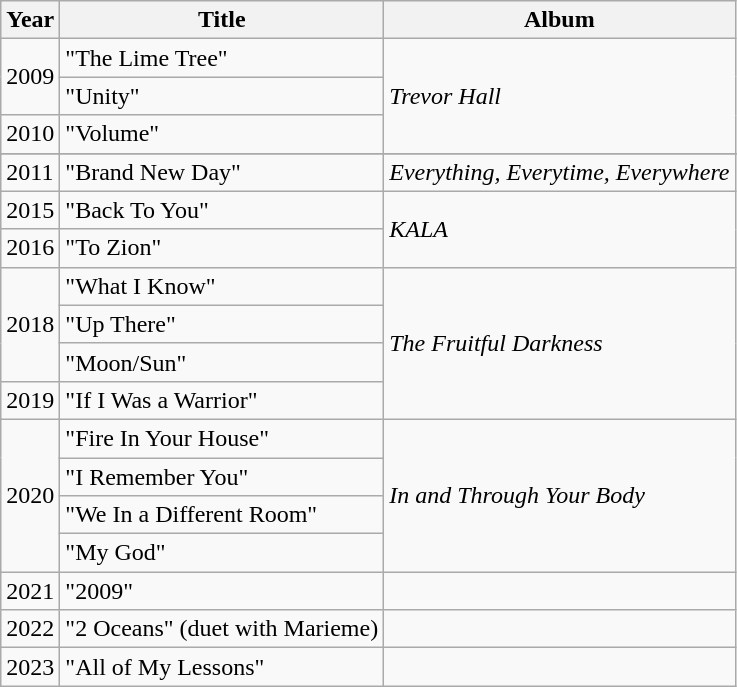<table class="wikitable">
<tr>
<th>Year</th>
<th>Title</th>
<th>Album</th>
</tr>
<tr>
<td rowspan="2">2009</td>
<td>"The Lime Tree"</td>
<td rowspan="3"><em>Trevor Hall</em></td>
</tr>
<tr>
<td>"Unity"</td>
</tr>
<tr>
<td>2010</td>
<td>"Volume"</td>
</tr>
<tr>
</tr>
<tr>
<td>2011</td>
<td>"Brand New Day"</td>
<td><em>Everything, Everytime, Everywhere</em></td>
</tr>
<tr>
<td>2015</td>
<td>"Back To You"</td>
<td rowspan="2"><em>KALA</em></td>
</tr>
<tr>
<td>2016</td>
<td>"To Zion"</td>
</tr>
<tr>
<td rowspan="3">2018</td>
<td>"What I Know"</td>
<td rowspan="4"><em>The Fruitful Darkness</em></td>
</tr>
<tr>
<td>"Up There"</td>
</tr>
<tr>
<td>"Moon/Sun"</td>
</tr>
<tr>
<td>2019</td>
<td>"If I Was a Warrior"</td>
</tr>
<tr>
<td rowspan="4">2020</td>
<td>"Fire In Your House"</td>
<td rowspan="4"><em>In and Through Your Body</em></td>
</tr>
<tr>
<td>"I Remember You"</td>
</tr>
<tr>
<td>"We In a Different Room"</td>
</tr>
<tr>
<td>"My God"</td>
</tr>
<tr>
<td>2021</td>
<td>"2009"</td>
<td></td>
</tr>
<tr>
<td>2022</td>
<td>"2 Oceans" (duet with Marieme)</td>
<td></td>
</tr>
<tr>
<td>2023</td>
<td>"All of My Lessons"</td>
<td></td>
</tr>
</table>
